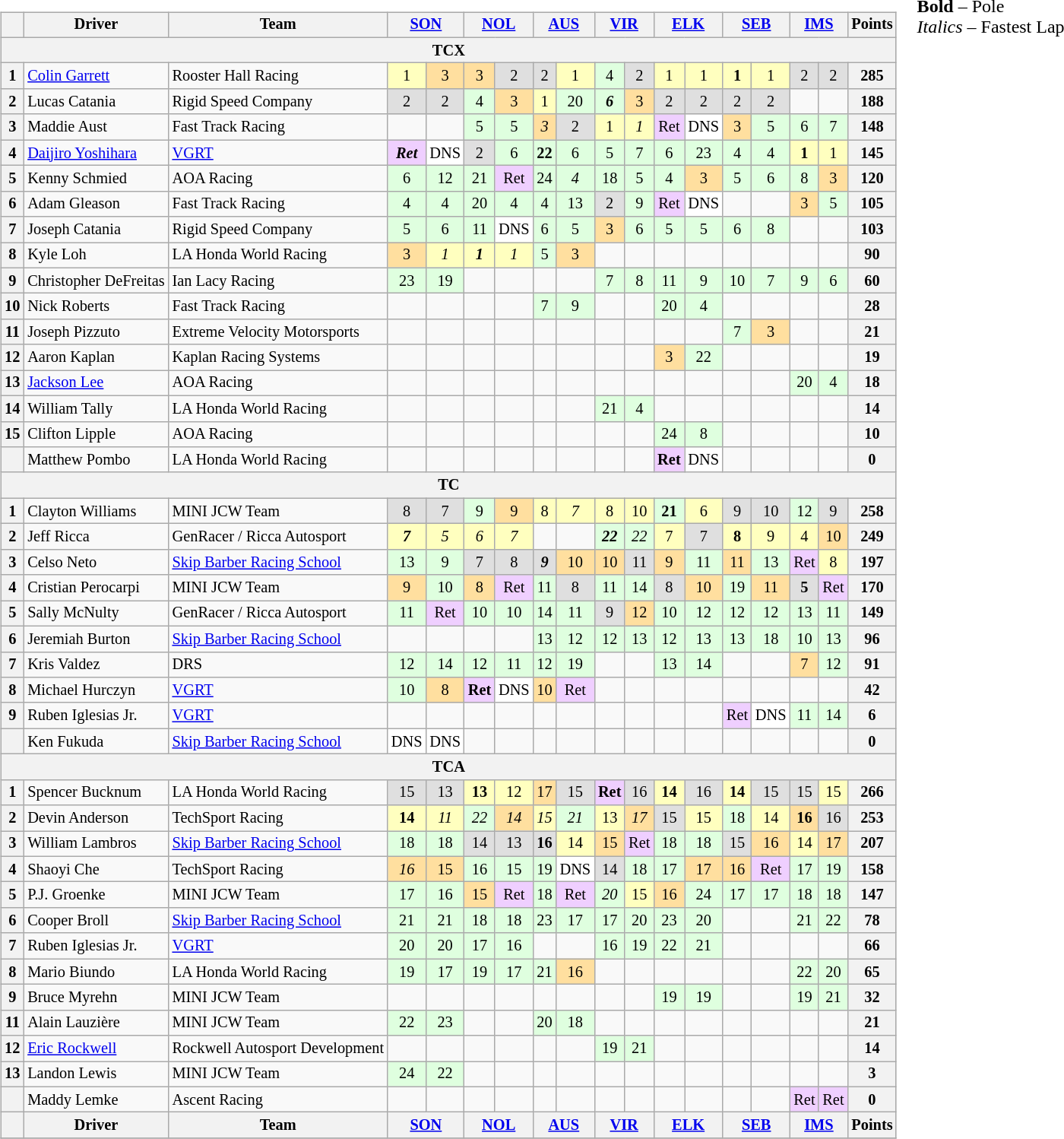<table>
<tr>
<td><br><table class="wikitable" style="font-size:85%; text-align:center;">
<tr>
<th></th>
<th>Driver</th>
<th>Team</th>
<th colspan=2><a href='#'>SON</a><br></th>
<th colspan=2><a href='#'>NOL</a><br></th>
<th colspan=2><a href='#'>AUS</a><br></th>
<th colspan=2><a href='#'>VIR</a><br></th>
<th colspan=2><a href='#'>ELK</a><br></th>
<th colspan=2><a href='#'>SEB</a><br></th>
<th colspan=2><a href='#'>IMS</a><br></th>
<th>Points</th>
</tr>
<tr>
<th colspan=18>TCX</th>
</tr>
<tr>
<th>1</th>
<td align=left> <a href='#'>Colin Garrett</a></td>
<td align=left> Rooster Hall Racing</td>
<td style="background:#ffffbf;">1</td>
<td style="background:#ffdf9f;">3</td>
<td style="background:#ffdf9f;">3</td>
<td style="background:#dfdfdf;">2</td>
<td style="background:#dfdfdf;">2</td>
<td style="background:#ffffbf;">1</td>
<td style="background:#dfffdf;">4</td>
<td style="background:#dfdfdf;">2</td>
<td style="background:#ffffbf;">1</td>
<td style="background:#ffffbf;">1</td>
<td style="background:#ffffbf;"><strong>1</strong></td>
<td style="background:#ffffbf;">1</td>
<td style="background:#dfdfdf;">2</td>
<td style="background:#dfdfdf;">2</td>
<th>285</th>
</tr>
<tr>
<th>2</th>
<td align=left> Lucas Catania</td>
<td align=left> Rigid Speed Company</td>
<td style="background:#dfdfdf;">2</td>
<td style="background:#dfdfdf;">2</td>
<td style="background:#dfffdf;">4</td>
<td style="background:#ffdf9f;">3</td>
<td style="background:#ffffbf;">1</td>
<td style="background:#dfffdf;">20</td>
<td style="background:#dfffdf;"><strong><em>6</em></strong></td>
<td style="background:#ffdf9f;">3</td>
<td style="background:#dfdfdf;">2</td>
<td style="background:#dfdfdf;">2</td>
<td style="background:#dfdfdf;">2</td>
<td style="background:#dfdfdf;">2</td>
<td></td>
<td></td>
<th>188</th>
</tr>
<tr>
<th>3</th>
<td align=left> Maddie Aust</td>
<td align=left> Fast Track Racing</td>
<td></td>
<td></td>
<td style="background:#dfffdf;">5</td>
<td style="background:#dfffdf;">5</td>
<td style="background:#ffdf9f;"><em>3</em></td>
<td style="background:#dfdfdf;">2</td>
<td style="background:#ffffbf;">1</td>
<td style="background:#ffffbf;"><em>1</em></td>
<td style="background:#efcfff;">Ret</td>
<td style="background:#ffffff;">DNS</td>
<td style="background:#ffdf9f;">3</td>
<td style="background:#dfffdf;">5</td>
<td style="background:#dfffdf;">6</td>
<td style="background:#dfffdf;">7</td>
<th>148</th>
</tr>
<tr>
<th>4</th>
<td align=left> <a href='#'>Daijiro Yoshihara</a></td>
<td align=left> <a href='#'>VGRT</a></td>
<td style="background:#efcfff;"><strong><em>Ret</em></strong></td>
<td style="background:#ffffff;">DNS</td>
<td style="background:#dfdfdf;">2</td>
<td style="background:#dfffdf;">6</td>
<td style="background:#dfffdf;"><strong>22</strong></td>
<td style="background:#dfffdf;">6</td>
<td style="background:#dfffdf;">5</td>
<td style="background:#dfffdf;">7</td>
<td style="background:#dfffdf;">6</td>
<td style="background:#dfffdf;">23</td>
<td style="background:#dfffdf;">4</td>
<td style="background:#dfffdf;">4</td>
<td style="background:#ffffbf;"><strong>1</strong></td>
<td style="background:#ffffbf;">1</td>
<th>145</th>
</tr>
<tr>
<th>5</th>
<td align=left> Kenny Schmied</td>
<td align=left> AOA Racing</td>
<td style="background:#dfffdf;">6</td>
<td style="background:#dfffdf;">12</td>
<td style="background:#dfffdf;">21</td>
<td style="background:#efcfff;">Ret</td>
<td style="background:#dfffdf;">24</td>
<td style="background:#dfffdf;"><em>4</em></td>
<td style="background:#dfffdf;">18</td>
<td style="background:#dfffdf;">5</td>
<td style="background:#dfffdf;">4</td>
<td style="background:#ffdf9f;">3</td>
<td style="background:#dfffdf;">5</td>
<td style="background:#dfffdf;">6</td>
<td style="background:#dfffdf;">8</td>
<td style="background:#ffdf9f;">3</td>
<th>120</th>
</tr>
<tr>
<th>6</th>
<td align=left> Adam Gleason</td>
<td align=left> Fast Track Racing</td>
<td style="background:#dfffdf;">4</td>
<td style="background:#dfffdf;">4</td>
<td style="background:#dfffdf;">20</td>
<td style="background:#dfffdf;">4</td>
<td style="background:#dfffdf;">4</td>
<td style="background:#dfffdf;">13</td>
<td style="background:#dfdfdf;">2</td>
<td style="background:#dfffdf;">9</td>
<td style="background:#efcfff;">Ret</td>
<td style="background:#ffffff;">DNS</td>
<td></td>
<td></td>
<td style="background:#ffdf9f;">3</td>
<td style="background:#dfffdf;">5</td>
<th>105</th>
</tr>
<tr>
<th>7</th>
<td align=left> Joseph Catania</td>
<td align=left> Rigid Speed Company</td>
<td style="background:#dfffdf;">5</td>
<td style="background:#dfffdf;">6</td>
<td style="background:#dfffdf;">11</td>
<td style="background:#ffffff;">DNS</td>
<td style="background:#dfffdf;">6</td>
<td style="background:#dfffdf;">5</td>
<td style="background:#ffdf9f;">3</td>
<td style="background:#dfffdf;">6</td>
<td style="background:#dfffdf;">5</td>
<td style="background:#dfffdf;">5</td>
<td style="background:#dfffdf;">6</td>
<td style="background:#dfffdf;">8</td>
<td></td>
<td></td>
<th>103</th>
</tr>
<tr>
<th>8</th>
<td align=left> Kyle Loh</td>
<td align=left> LA Honda World Racing</td>
<td style="background:#ffdf9f;">3</td>
<td style="background:#ffffbf;"><em>1</em></td>
<td style="background:#ffffbf;"><strong><em>1</em></strong></td>
<td style="background:#ffffbf;"><em>1</em></td>
<td style="background:#dfffdf;">5</td>
<td style="background:#ffdf9f;">3</td>
<td></td>
<td></td>
<td></td>
<td></td>
<td></td>
<td></td>
<td></td>
<td></td>
<th>90</th>
</tr>
<tr>
<th>9</th>
<td align=left> Christopher DeFreitas</td>
<td align=left> Ian Lacy Racing</td>
<td style="background:#dfffdf;">23</td>
<td style="background:#dfffdf;">19</td>
<td></td>
<td></td>
<td></td>
<td></td>
<td style="background:#dfffdf;">7</td>
<td style="background:#dfffdf;">8</td>
<td style="background:#dfffdf;">11</td>
<td style="background:#dfffdf;">9</td>
<td style="background:#dfffdf;">10</td>
<td style="background:#dfffdf;">7</td>
<td style="background:#dfffdf;">9</td>
<td style="background:#dfffdf;">6</td>
<th>60</th>
</tr>
<tr>
<th>10</th>
<td align=left> Nick Roberts</td>
<td align=left> Fast Track Racing</td>
<td></td>
<td></td>
<td></td>
<td></td>
<td style="background:#dfffdf;">7</td>
<td style="background:#dfffdf;">9</td>
<td></td>
<td></td>
<td style="background:#dfffdf;">20</td>
<td style="background:#dfffdf;">4</td>
<td></td>
<td></td>
<td></td>
<td></td>
<th>28</th>
</tr>
<tr>
<th>11</th>
<td align=left> Joseph Pizzuto</td>
<td align=left> Extreme Velocity Motorsports</td>
<td></td>
<td></td>
<td></td>
<td></td>
<td></td>
<td></td>
<td></td>
<td></td>
<td></td>
<td></td>
<td style="background:#dfffdf;">7</td>
<td style="background:#ffdf9f;">3</td>
<td></td>
<td></td>
<th>21</th>
</tr>
<tr>
<th>12</th>
<td align=left> Aaron Kaplan</td>
<td align=left> Kaplan Racing Systems</td>
<td></td>
<td></td>
<td></td>
<td></td>
<td></td>
<td></td>
<td></td>
<td></td>
<td style="background:#ffdf9f;">3</td>
<td style="background:#dfffdf;">22</td>
<td></td>
<td></td>
<td></td>
<td></td>
<th>19</th>
</tr>
<tr>
<th>13</th>
<td align=left> <a href='#'>Jackson Lee</a></td>
<td align=left> AOA Racing</td>
<td></td>
<td></td>
<td></td>
<td></td>
<td></td>
<td></td>
<td></td>
<td></td>
<td></td>
<td></td>
<td></td>
<td></td>
<td style="background:#dfffdf;">20</td>
<td style="background:#dfffdf;">4</td>
<th>18</th>
</tr>
<tr>
<th>14</th>
<td align=left> William Tally</td>
<td align=left> LA Honda World Racing</td>
<td></td>
<td></td>
<td></td>
<td></td>
<td></td>
<td></td>
<td style="background:#dfffdf;">21</td>
<td style="background:#dfffdf;">4</td>
<td></td>
<td></td>
<td></td>
<td></td>
<td></td>
<td></td>
<th>14</th>
</tr>
<tr>
<th>15</th>
<td align=left> Clifton Lipple</td>
<td align=left> AOA Racing</td>
<td></td>
<td></td>
<td></td>
<td></td>
<td></td>
<td></td>
<td></td>
<td></td>
<td style="background:#dfffdf;">24</td>
<td style="background:#dfffdf;">8</td>
<td></td>
<td></td>
<td></td>
<td></td>
<th>10</th>
</tr>
<tr>
<th></th>
<td align=left> Matthew Pombo</td>
<td align=left> LA Honda World Racing</td>
<td></td>
<td></td>
<td></td>
<td></td>
<td></td>
<td></td>
<td></td>
<td></td>
<td style="background:#efcfff;"><strong>Ret</strong></td>
<td style="background:#ffffff;">DNS</td>
<td></td>
<td></td>
<td></td>
<td></td>
<th>0</th>
</tr>
<tr>
<th colspan=18>TC</th>
</tr>
<tr>
<th>1</th>
<td align=left> Clayton Williams</td>
<td align=left> MINI JCW Team</td>
<td style="background:#dfdfdf;">8</td>
<td style="background:#dfdfdf;">7</td>
<td style="background:#dfffdf;">9</td>
<td style="background:#ffdf9f;">9</td>
<td style="background:#ffffbf;">8</td>
<td style="background:#ffffbf;"><em>7</em></td>
<td style="background:#ffffbf;">8</td>
<td style="background:#ffffbf;">10</td>
<td style="background:#dfffdf;"><strong>21</strong></td>
<td style="background:#ffffbf;">6</td>
<td style="background:#dfdfdf;">9</td>
<td style="background:#dfdfdf;">10</td>
<td style="background:#dfffdf;">12</td>
<td style="background:#dfdfdf;">9</td>
<th>258</th>
</tr>
<tr>
<th>2</th>
<td align="left"> Jeff Ricca</td>
<td align="left"> GenRacer / Ricca Autosport</td>
<td style="background:#ffffbf;"><strong><em>7</em></strong></td>
<td style="background:#ffffbf;"><em>5</em></td>
<td style="background:#ffffbf;"><em>6</em></td>
<td style="background:#ffffbf;"><em>7</em></td>
<td></td>
<td></td>
<td style="background:#dfffdf;"><strong><em>22</em></strong></td>
<td style="background:#dfffdf;"><em>22</em></td>
<td style="background:#ffffbf;">7</td>
<td style="background:#dfdfdf;">7</td>
<td style="background:#ffffbf;"><strong>8</strong></td>
<td style="background:#ffffbf;">9</td>
<td style="background:#ffffbf;">4</td>
<td style="background:#ffdf9f;">10</td>
<th>249</th>
</tr>
<tr>
<th>3</th>
<td align="left"> Celso Neto</td>
<td align="left"> <a href='#'>Skip Barber Racing School</a></td>
<td style="background:#dfffdf;">13</td>
<td style="background:#dfffdf;">9</td>
<td style="background:#dfdfdf;">7</td>
<td style="background:#dfdfdf;">8</td>
<td style="background:#dfdfdf;"><strong><em>9</em></strong></td>
<td style="background:#ffdf9f;">10</td>
<td style="background:#ffdf9f;">10</td>
<td style="background:#dfdfdf;">11</td>
<td style="background:#ffdf9f;">9</td>
<td style="background:#dfffdf;">11</td>
<td style="background:#ffdf9f;">11</td>
<td style="background:#dfffdf;">13</td>
<td style="background:#efcfff;">Ret</td>
<td style="background:#ffffbf;">8</td>
<th>197</th>
</tr>
<tr>
<th>4</th>
<td align=left> Cristian Perocarpi</td>
<td align=left> MINI JCW Team</td>
<td style="background:#ffdf9f;">9</td>
<td style="background:#dfffdf;">10</td>
<td style="background:#ffdf9f;">8</td>
<td style="background:#efcfff;">Ret</td>
<td style="background:#dfffdf;">11</td>
<td style="background:#dfdfdf;">8</td>
<td style="background:#dfffdf;">11</td>
<td style="background:#dfffdf;">14</td>
<td style="background:#dfdfdf;">8</td>
<td style="background:#ffdf9f;">10</td>
<td style="background:#dfffdf;">19</td>
<td style="background:#ffdf9f;">11</td>
<td style="background:#dfdfdf;"><strong>5</strong></td>
<td style="background:#efcfff;">Ret</td>
<th>170</th>
</tr>
<tr>
<th>5</th>
<td align=left> Sally McNulty</td>
<td align=left> GenRacer / Ricca Autosport</td>
<td style="background:#dfffdf;">11</td>
<td style="background:#efcfff;">Ret</td>
<td style="background:#dfffdf;">10</td>
<td style="background:#dfffdf;">10</td>
<td style="background:#dfffdf;">14</td>
<td style="background:#dfffdf;">11</td>
<td style="background:#dfdfdf;">9</td>
<td style="background:#ffdf9f;">12</td>
<td style="background:#dfffdf;">10</td>
<td style="background:#dfffdf;">12</td>
<td style="background:#dfffdf;">12</td>
<td style="background:#dfffdf;">12</td>
<td style="background:#dfffdf;">13</td>
<td style="background:#dfffdf;">11</td>
<th>149</th>
</tr>
<tr>
<th>6</th>
<td align="left"> Jeremiah Burton</td>
<td align="left"> <a href='#'>Skip Barber Racing School</a></td>
<td></td>
<td></td>
<td></td>
<td></td>
<td style="background:#dfffdf;">13</td>
<td style="background:#dfffdf;">12</td>
<td style="background:#dfffdf;">12</td>
<td style="background:#dfffdf;">13</td>
<td style="background:#dfffdf;">12</td>
<td style="background:#dfffdf;">13</td>
<td style="background:#dfffdf;">13</td>
<td style="background:#dfffdf;">18</td>
<td style="background:#dfffdf;">10</td>
<td style="background:#dfffdf;">13</td>
<th>96</th>
</tr>
<tr>
<th>7</th>
<td align="left"> Kris Valdez</td>
<td align="left"> DRS</td>
<td style="background:#dfffdf;">12</td>
<td style="background:#dfffdf;">14</td>
<td style="background:#dfffdf;">12</td>
<td style="background:#dfffdf;">11</td>
<td style="background:#dfffdf;">12</td>
<td style="background:#dfffdf;">19</td>
<td></td>
<td></td>
<td style="background:#dfffdf;">13</td>
<td style="background:#dfffdf;">14</td>
<td></td>
<td></td>
<td style="background:#ffdf9f;">7</td>
<td style="background:#dfffdf;">12</td>
<th>91</th>
</tr>
<tr>
<th>8</th>
<td align="left"> Michael Hurczyn</td>
<td align="left"> <a href='#'>VGRT</a></td>
<td style="background:#dfffdf;">10</td>
<td style="background:#ffdf9f;">8</td>
<td style="background:#efcfff;"><strong>Ret</strong></td>
<td style="background:#ffffff;">DNS</td>
<td style="background:#ffdf9f;">10</td>
<td style="background:#efcfff;">Ret</td>
<td></td>
<td></td>
<td></td>
<td></td>
<td></td>
<td></td>
<td></td>
<td></td>
<th>42</th>
</tr>
<tr>
<th>9</th>
<td align=left> Ruben Iglesias Jr.</td>
<td align=left> <a href='#'>VGRT</a></td>
<td></td>
<td></td>
<td></td>
<td></td>
<td></td>
<td></td>
<td></td>
<td></td>
<td></td>
<td></td>
<td style="background:#efcfff;">Ret</td>
<td style="background:#ffffff;">DNS</td>
<td style="background:#dfffdf;">11</td>
<td style="background:#dfffdf;">14</td>
<th>6</th>
</tr>
<tr>
<th></th>
<td align=left> Ken Fukuda</td>
<td align=left> <a href='#'>Skip Barber Racing School</a></td>
<td style="background:#ffffff;">DNS</td>
<td style="background:#ffffff;">DNS</td>
<td></td>
<td></td>
<td></td>
<td></td>
<td></td>
<td></td>
<td></td>
<td></td>
<td></td>
<td></td>
<td></td>
<td></td>
<th>0</th>
</tr>
<tr>
<th colspan=18>TCA</th>
</tr>
<tr>
<th>1</th>
<td align="left"> Spencer Bucknum</td>
<td align="left"> LA Honda World Racing</td>
<td style="background:#dfdfdf;">15</td>
<td style="background:#dfdfdf;">13</td>
<td style="background:#ffffbf;"><strong>13</strong></td>
<td style="background:#ffffbf;">12</td>
<td style="background:#ffdf9f;">17</td>
<td style="background:#dfdfdf;">15</td>
<td style="background:#efcfff;"><strong>Ret</strong></td>
<td style="background:#dfdfdf;">16</td>
<td style="background:#ffffbf;"><strong>14</strong></td>
<td style="background:#dfdfdf;">16</td>
<td style="background:#ffffbf;"><strong>14</strong></td>
<td style="background:#dfdfdf;">15</td>
<td style="background:#dfdfdf;">15</td>
<td style="background:#ffffbf;">15</td>
<th>266</th>
</tr>
<tr>
<th>2</th>
<td align="left"> Devin Anderson</td>
<td align="left"> TechSport Racing</td>
<td style="background:#ffffbf;"><strong>14</strong></td>
<td style="background:#ffffbf;"><em>11</em></td>
<td style="background:#dfffdf;"><em>22</em></td>
<td style="background:#ffdf9f;"><em>14</em></td>
<td style="background:#ffffbf;"><em>15</em></td>
<td style="background:#dfffdf;"><em>21</em></td>
<td style="background:#ffffbf;">13</td>
<td style="background:#ffdf9f;"><em>17</em></td>
<td style="background:#dfdfdf;">15</td>
<td style="background:#ffffbf;">15</td>
<td style="background:#dfffdf;">18</td>
<td style="background:#ffffbf;">14</td>
<td style="background:#ffdf9f;"><strong>16</strong></td>
<td style="background:#dfdfdf;">16</td>
<th>253</th>
</tr>
<tr>
<th>3</th>
<td align=left> William Lambros</td>
<td align=left> <a href='#'>Skip Barber Racing School</a></td>
<td style="background:#dfffdf;">18</td>
<td style="background:#dfffdf;">18</td>
<td style="background:#dfdfdf;">14</td>
<td style="background:#dfdfdf;">13</td>
<td style="background:#dfdfdf;"><strong>16</strong></td>
<td style="background:#ffffbf;">14</td>
<td style="background:#ffdf9f;">15</td>
<td style="background:#efcfff;">Ret</td>
<td style="background:#dfffdf;">18</td>
<td style="background:#dfffdf;">18</td>
<td style="background:#dfdfdf;">15</td>
<td style="background:#ffdf9f;">16</td>
<td style="background:#ffffbf;">14</td>
<td style="background:#ffdf9f;">17</td>
<th>207</th>
</tr>
<tr>
<th>4</th>
<td align=left> Shaoyi Che</td>
<td align=left> TechSport Racing</td>
<td style="background:#ffdf9f;"><em>16</em></td>
<td style="background:#ffdf9f;">15</td>
<td style="background:#dfffdf;">16</td>
<td style="background:#dfffdf;">15</td>
<td style="background:#dfffdf;">19</td>
<td style="background:#ffffff;">DNS</td>
<td style="background:#dfdfdf;">14</td>
<td style="background:#dfffdf;">18</td>
<td style="background:#dfffdf;">17</td>
<td style="background:#ffdf9f;">17</td>
<td style="background:#ffdf9f;">16</td>
<td style="background:#efcfff;">Ret</td>
<td style="background:#dfffdf;">17</td>
<td style="background:#dfffdf;">19</td>
<th>158</th>
</tr>
<tr>
<th>5</th>
<td align=left> P.J. Groenke</td>
<td align=left> MINI JCW Team</td>
<td style="background:#dfffdf;">17</td>
<td style="background:#dfffdf;">16</td>
<td style="background:#ffdf9f;">15</td>
<td style="background:#efcfff;">Ret</td>
<td style="background:#dfffdf;">18</td>
<td style="background:#efcfff;">Ret</td>
<td style="background:#dfffdf;"><em>20</em></td>
<td style="background:#ffffbf;">15</td>
<td style="background:#ffdf9f;">16</td>
<td style="background:#dfffdf;">24</td>
<td style="background:#dfffdf;">17</td>
<td style="background:#dfffdf;">17</td>
<td style="background:#dfffdf;">18</td>
<td style="background:#dfffdf;">18</td>
<th>147</th>
</tr>
<tr>
<th>6</th>
<td align=left> Cooper Broll</td>
<td align=left> <a href='#'>Skip Barber Racing School</a></td>
<td style="background:#dfffdf;">21</td>
<td style="background:#dfffdf;">21</td>
<td style="background:#dfffdf;">18</td>
<td style="background:#dfffdf;">18</td>
<td style="background:#dfffdf;">23</td>
<td style="background:#dfffdf;">17</td>
<td style="background:#dfffdf;">17</td>
<td style="background:#dfffdf;">20</td>
<td style="background:#dfffdf;">23</td>
<td style="background:#dfffdf;">20</td>
<td></td>
<td></td>
<td style="background:#dfffdf;">21</td>
<td style="background:#dfffdf;">22</td>
<th>78</th>
</tr>
<tr>
<th>7</th>
<td align="left"> Ruben Iglesias Jr.</td>
<td align="left"> <a href='#'>VGRT</a></td>
<td style="background:#dfffdf;">20</td>
<td style="background:#dfffdf;">20</td>
<td style="background:#dfffdf;">17</td>
<td style="background:#dfffdf;">16</td>
<td></td>
<td></td>
<td style="background:#dfffdf;">16</td>
<td style="background:#dfffdf;">19</td>
<td style="background:#dfffdf;">22</td>
<td style="background:#dfffdf;">21</td>
<td></td>
<td></td>
<td></td>
<td></td>
<th>66</th>
</tr>
<tr>
<th>8</th>
<td align="left"> Mario Biundo</td>
<td align="left"> LA Honda World Racing</td>
<td style="background:#dfffdf;">19</td>
<td style="background:#dfffdf;">17</td>
<td style="background:#dfffdf;">19</td>
<td style="background:#dfffdf;">17</td>
<td style="background:#dfffdf;">21</td>
<td style="background:#ffdf9f;">16</td>
<td></td>
<td></td>
<td></td>
<td></td>
<td></td>
<td></td>
<td style="background:#dfffdf;">22</td>
<td style="background:#dfffdf;">20</td>
<th>65</th>
</tr>
<tr>
<th>9</th>
<td align="left"> Bruce Myrehn</td>
<td align="left"> MINI JCW Team</td>
<td></td>
<td></td>
<td></td>
<td></td>
<td></td>
<td></td>
<td></td>
<td></td>
<td style="background:#dfffdf;">19</td>
<td style="background:#dfffdf;">19</td>
<td></td>
<td></td>
<td style="background:#dfffdf;">19</td>
<td style="background:#dfffdf;">21</td>
<th>32</th>
</tr>
<tr>
<th>11</th>
<td align="left"> Alain Lauzière</td>
<td align="left"> MINI JCW Team</td>
<td style="background:#dfffdf;">22</td>
<td style="background:#dfffdf;">23</td>
<td></td>
<td></td>
<td style="background:#dfffdf;">20</td>
<td style="background:#dfffdf;">18</td>
<td></td>
<td></td>
<td></td>
<td></td>
<td></td>
<td></td>
<td></td>
<td></td>
<th>21</th>
</tr>
<tr>
<th>12</th>
<td align="left"> <a href='#'>Eric Rockwell</a></td>
<td align="left"> Rockwell Autosport Development</td>
<td></td>
<td></td>
<td></td>
<td></td>
<td></td>
<td></td>
<td style="background:#dfffdf;">19</td>
<td style="background:#dfffdf;">21</td>
<td></td>
<td></td>
<td></td>
<td></td>
<td></td>
<td></td>
<th>14</th>
</tr>
<tr>
<th>13</th>
<td align="left"> Landon Lewis</td>
<td align="left"> MINI JCW Team</td>
<td style="background:#dfffdf;">24</td>
<td style="background:#dfffdf;">22</td>
<td></td>
<td></td>
<td></td>
<td></td>
<td></td>
<td></td>
<td></td>
<td></td>
<td></td>
<td></td>
<td></td>
<td></td>
<th>3</th>
</tr>
<tr>
<th></th>
<td align="left"> Maddy Lemke</td>
<td align="left"> Ascent Racing</td>
<td></td>
<td></td>
<td></td>
<td></td>
<td></td>
<td></td>
<td></td>
<td></td>
<td></td>
<td></td>
<td></td>
<td></td>
<td style="background:#efcfff;">Ret</td>
<td style="background:#efcfff;">Ret</td>
<th>0</th>
</tr>
<tr>
<th></th>
<th>Driver</th>
<th>Team</th>
<th colspan=2><a href='#'>SON</a><br></th>
<th colspan=2><a href='#'>NOL</a><br></th>
<th colspan=2><a href='#'>AUS</a><br></th>
<th colspan=2><a href='#'>VIR</a><br></th>
<th colspan=2><a href='#'>ELK</a><br></th>
<th colspan=2><a href='#'>SEB</a><br></th>
<th colspan=2><a href='#'>IMS</a><br></th>
<th>Points</th>
</tr>
<tr>
</tr>
</table>
</td>
<td valign="top"><br>
<span><strong>Bold</strong> – Pole<br>
<em>Italics</em> – Fastest Lap</span></td>
</tr>
</table>
